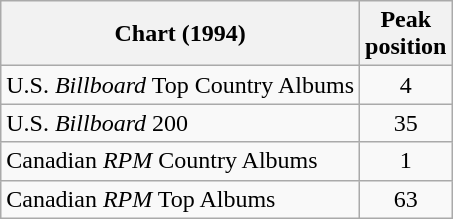<table class="wikitable">
<tr>
<th>Chart (1994)</th>
<th>Peak<br>position</th>
</tr>
<tr>
<td>U.S. <em>Billboard</em> Top Country Albums</td>
<td align="center">4</td>
</tr>
<tr>
<td>U.S. <em>Billboard</em> 200</td>
<td align="center">35</td>
</tr>
<tr>
<td>Canadian <em>RPM</em> Country Albums</td>
<td align="center">1</td>
</tr>
<tr>
<td>Canadian <em>RPM</em> Top Albums</td>
<td align="center">63</td>
</tr>
</table>
